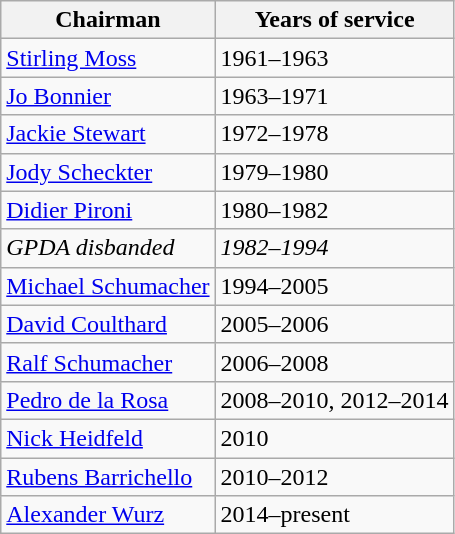<table class="wikitable">
<tr>
<th>Chairman</th>
<th>Years of service</th>
</tr>
<tr>
<td> <a href='#'>Stirling Moss</a></td>
<td>1961–1963</td>
</tr>
<tr>
<td> <a href='#'>Jo Bonnier</a></td>
<td>1963–1971</td>
</tr>
<tr>
<td> <a href='#'>Jackie Stewart</a></td>
<td>1972–1978</td>
</tr>
<tr>
<td> <a href='#'>Jody Scheckter</a></td>
<td>1979–1980</td>
</tr>
<tr>
<td> <a href='#'>Didier Pironi</a></td>
<td>1980–1982</td>
</tr>
<tr>
<td><em>GPDA disbanded</em></td>
<td><em>1982–1994</em></td>
</tr>
<tr>
<td> <a href='#'>Michael Schumacher</a></td>
<td>1994–2005</td>
</tr>
<tr>
<td> <a href='#'>David Coulthard</a></td>
<td>2005–2006</td>
</tr>
<tr>
<td> <a href='#'>Ralf Schumacher</a></td>
<td>2006–2008</td>
</tr>
<tr>
<td> <a href='#'>Pedro de la Rosa</a></td>
<td>2008–2010, 2012–2014</td>
</tr>
<tr>
<td> <a href='#'>Nick Heidfeld</a></td>
<td>2010</td>
</tr>
<tr>
<td> <a href='#'>Rubens Barrichello</a></td>
<td>2010–2012</td>
</tr>
<tr>
<td> <a href='#'>Alexander Wurz</a></td>
<td>2014–present</td>
</tr>
</table>
